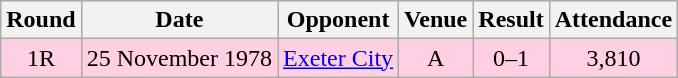<table style="text-align:center;" class="wikitable sortable">
<tr>
<th>Round</th>
<th>Date</th>
<th>Opponent</th>
<th>Venue</th>
<th>Result</th>
<th>Attendance</th>
</tr>
<tr style="background:#ffd0e3;">
<td>1R</td>
<td>25 November 1978</td>
<td><a href='#'>Exeter City</a></td>
<td>A</td>
<td>0–1</td>
<td>3,810</td>
</tr>
</table>
